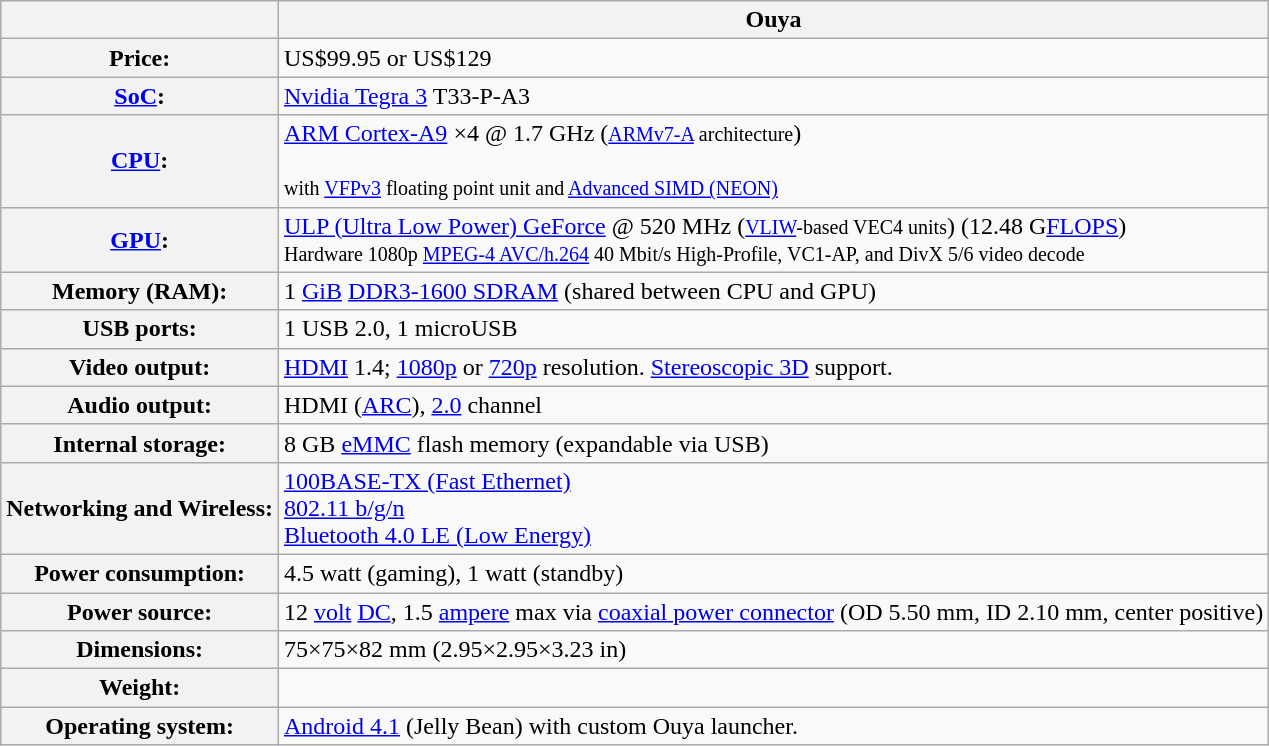<table class="wikitable">
<tr>
<th></th>
<th>Ouya</th>
</tr>
<tr>
<th>Price:</th>
<td>US$99.95 or US$129</td>
</tr>
<tr>
<th><a href='#'>SoC</a>:</th>
<td><a href='#'>Nvidia Tegra 3</a> T33-P-A3</td>
</tr>
<tr>
<th><a href='#'>CPU</a>:</th>
<td><a href='#'>ARM Cortex-A9</a> ×4 @ 1.7 GHz (<small><a href='#'>ARMv7-A</a> architecture</small>)<br><br><small>with <a href='#'>VFPv3</a> floating point unit and <a href='#'>Advanced SIMD (NEON)</a></small></td>
</tr>
<tr>
<th><a href='#'>GPU</a>:</th>
<td><a href='#'>ULP (Ultra Low Power) GeForce</a> @ 520 MHz (<small><a href='#'>VLIW</a>-based VEC4 units</small>) (12.48 G<a href='#'>FLOPS</a>)<br><small>Hardware 1080p <a href='#'>MPEG-4 AVC/h.264</a> 40 Mbit/s High-Profile, VC1-AP, and DivX 5/6 video decode</small></td>
</tr>
<tr>
<th>Memory (RAM):</th>
<td>1 <a href='#'>GiB</a> <a href='#'>DDR3-1600 SDRAM</a>  (shared between CPU and GPU)</td>
</tr>
<tr>
<th>USB ports:</th>
<td>1 USB 2.0, 1 microUSB</td>
</tr>
<tr>
<th>Video output:</th>
<td><a href='#'>HDMI</a> 1.4; <a href='#'>1080p</a> or <a href='#'>720p</a> resolution. <a href='#'>Stereoscopic 3D</a> support.</td>
</tr>
<tr>
<th>Audio output:</th>
<td>HDMI (<a href='#'>ARC</a>), <a href='#'>2.0</a> channel</td>
</tr>
<tr>
<th>Internal storage:</th>
<td>8 GB <a href='#'>eMMC</a> flash memory (expandable via USB) </td>
</tr>
<tr>
<th>Networking and Wireless:</th>
<td><a href='#'>100BASE-TX (Fast Ethernet)</a><br><a href='#'>802.11 b/g/n</a><br><a href='#'>Bluetooth 4.0 LE (Low Energy)</a></td>
</tr>
<tr>
<th>Power consumption:</th>
<td>4.5 watt (gaming), 1 watt (standby)</td>
</tr>
<tr>
<th>Power source:</th>
<td>12 <a href='#'>volt</a> <a href='#'>DC</a>, 1.5 <a href='#'>ampere</a> max via <a href='#'>coaxial power connector</a> (OD 5.50 mm, ID 2.10 mm, center positive)</td>
</tr>
<tr>
<th>Dimensions:</th>
<td>75×75×82 mm (2.95×2.95×3.23 in)</td>
</tr>
<tr>
<th>Weight:</th>
<td></td>
</tr>
<tr>
<th>Operating system:</th>
<td><a href='#'>Android 4.1</a> (Jelly Bean) with custom Ouya launcher.</td>
</tr>
</table>
